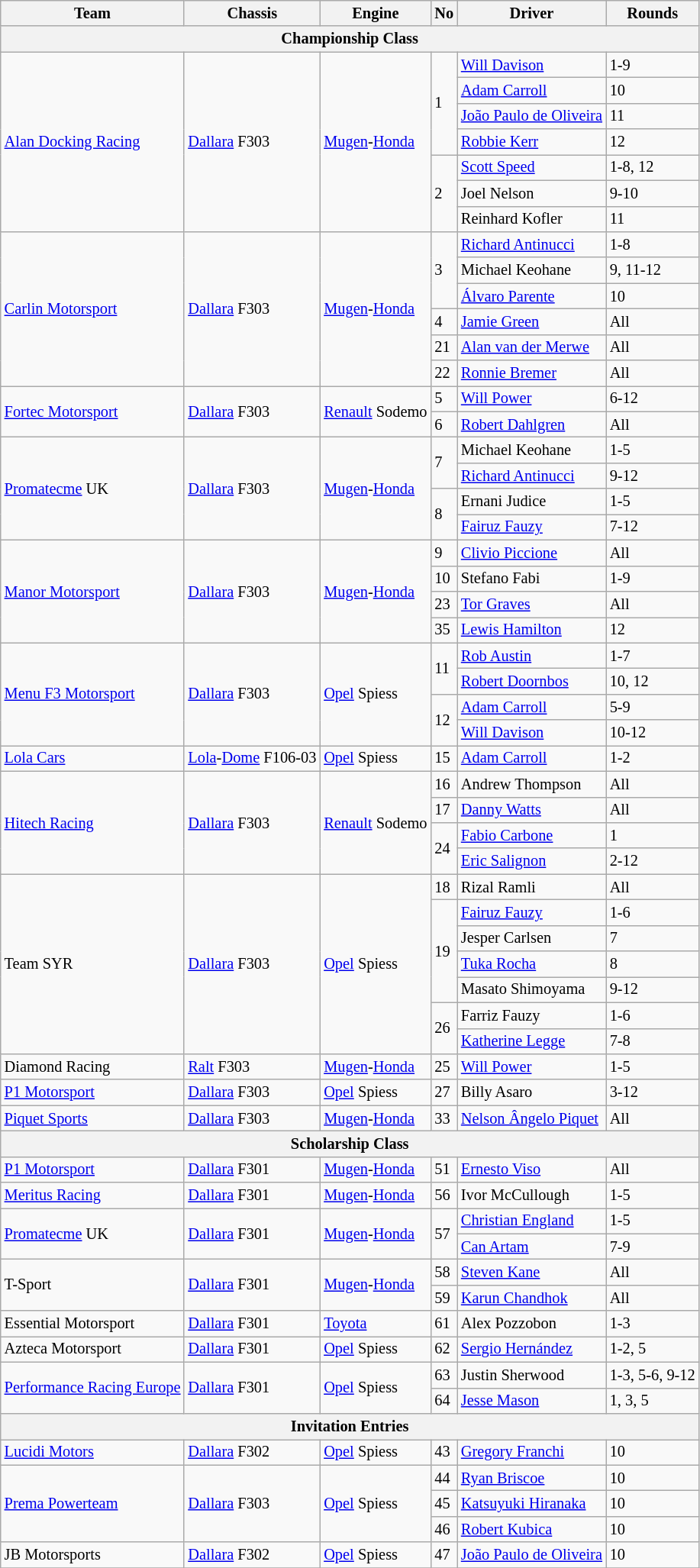<table class="wikitable" style="font-size: 85%;">
<tr>
<th>Team</th>
<th>Chassis</th>
<th>Engine</th>
<th>No</th>
<th>Driver</th>
<th>Rounds</th>
</tr>
<tr>
<th colspan=6>Championship Class</th>
</tr>
<tr>
<td rowspan=7> <a href='#'>Alan Docking Racing</a></td>
<td rowspan=7><a href='#'>Dallara</a> F303</td>
<td rowspan=7><a href='#'>Mugen</a>-<a href='#'>Honda</a></td>
<td rowspan=4>1</td>
<td> <a href='#'>Will Davison</a></td>
<td>1-9</td>
</tr>
<tr>
<td> <a href='#'>Adam Carroll</a></td>
<td>10</td>
</tr>
<tr>
<td nowrap> <a href='#'>João Paulo de Oliveira</a></td>
<td>11</td>
</tr>
<tr>
<td> <a href='#'>Robbie Kerr</a></td>
<td>12</td>
</tr>
<tr>
<td rowspan=3>2</td>
<td> <a href='#'>Scott Speed</a></td>
<td>1-8, 12</td>
</tr>
<tr>
<td> Joel Nelson</td>
<td>9-10</td>
</tr>
<tr>
<td> Reinhard Kofler</td>
<td>11</td>
</tr>
<tr>
<td rowspan=6> <a href='#'>Carlin Motorsport</a></td>
<td rowspan=6><a href='#'>Dallara</a> F303</td>
<td rowspan=6><a href='#'>Mugen</a>-<a href='#'>Honda</a></td>
<td rowspan=3>3</td>
<td> <a href='#'>Richard Antinucci</a></td>
<td>1-8</td>
</tr>
<tr>
<td> Michael Keohane</td>
<td>9, 11-12</td>
</tr>
<tr>
<td> <a href='#'>Álvaro Parente</a></td>
<td>10</td>
</tr>
<tr>
<td>4</td>
<td> <a href='#'>Jamie Green</a></td>
<td>All</td>
</tr>
<tr>
<td>21</td>
<td> <a href='#'>Alan van der Merwe</a></td>
<td>All</td>
</tr>
<tr>
<td>22</td>
<td> <a href='#'>Ronnie Bremer</a></td>
<td>All</td>
</tr>
<tr>
<td rowspan=2> <a href='#'>Fortec Motorsport</a></td>
<td rowspan=2><a href='#'>Dallara</a> F303</td>
<td rowspan=2><a href='#'>Renault</a> Sodemo</td>
<td>5</td>
<td> <a href='#'>Will Power</a></td>
<td>6-12</td>
</tr>
<tr>
<td>6</td>
<td> <a href='#'>Robert Dahlgren</a></td>
<td>All</td>
</tr>
<tr>
<td rowspan=4> <a href='#'>Promatecme</a> UK</td>
<td rowspan=4><a href='#'>Dallara</a> F303</td>
<td rowspan=4><a href='#'>Mugen</a>-<a href='#'>Honda</a></td>
<td rowspan=2>7</td>
<td> Michael Keohane</td>
<td>1-5</td>
</tr>
<tr>
<td> <a href='#'>Richard Antinucci</a></td>
<td>9-12</td>
</tr>
<tr>
<td rowspan=2>8</td>
<td> Ernani Judice</td>
<td>1-5</td>
</tr>
<tr>
<td> <a href='#'>Fairuz Fauzy</a></td>
<td>7-12</td>
</tr>
<tr>
<td rowspan=4> <a href='#'>Manor Motorsport</a></td>
<td rowspan=4><a href='#'>Dallara</a> F303</td>
<td rowspan=4><a href='#'>Mugen</a>-<a href='#'>Honda</a></td>
<td>9</td>
<td> <a href='#'>Clivio Piccione</a></td>
<td>All</td>
</tr>
<tr>
<td>10</td>
<td> Stefano Fabi</td>
<td>1-9</td>
</tr>
<tr>
<td>23</td>
<td> <a href='#'>Tor Graves</a></td>
<td>All</td>
</tr>
<tr>
<td>35</td>
<td> <a href='#'>Lewis Hamilton</a></td>
<td>12</td>
</tr>
<tr>
<td rowspan=4> <a href='#'>Menu F3 Motorsport</a></td>
<td rowspan=4><a href='#'>Dallara</a> F303</td>
<td rowspan=4><a href='#'>Opel</a> Spiess</td>
<td rowspan=2>11</td>
<td> <a href='#'>Rob Austin</a></td>
<td>1-7</td>
</tr>
<tr>
<td> <a href='#'>Robert Doornbos</a></td>
<td>10, 12</td>
</tr>
<tr>
<td rowspan=2>12</td>
<td> <a href='#'>Adam Carroll</a></td>
<td>5-9</td>
</tr>
<tr>
<td> <a href='#'>Will Davison</a></td>
<td>10-12</td>
</tr>
<tr>
<td> <a href='#'>Lola Cars</a></td>
<td nowrap><a href='#'>Lola</a>-<a href='#'>Dome</a> F106-03</td>
<td><a href='#'>Opel</a> Spiess</td>
<td>15</td>
<td> <a href='#'>Adam Carroll</a></td>
<td>1-2</td>
</tr>
<tr>
<td rowspan=4> <a href='#'>Hitech Racing</a></td>
<td rowspan=4><a href='#'>Dallara</a> F303</td>
<td rowspan=4><a href='#'>Renault</a> Sodemo</td>
<td>16</td>
<td> Andrew Thompson</td>
<td>All</td>
</tr>
<tr>
<td>17</td>
<td> <a href='#'>Danny Watts</a></td>
<td>All</td>
</tr>
<tr>
<td rowspan=2>24</td>
<td> <a href='#'>Fabio Carbone</a></td>
<td>1</td>
</tr>
<tr>
<td> <a href='#'>Eric Salignon</a></td>
<td>2-12</td>
</tr>
<tr>
<td rowspan=7> Team SYR</td>
<td rowspan=7><a href='#'>Dallara</a> F303</td>
<td rowspan=7><a href='#'>Opel</a> Spiess</td>
<td>18</td>
<td> Rizal Ramli</td>
<td>All</td>
</tr>
<tr>
<td rowspan=4>19</td>
<td> <a href='#'>Fairuz Fauzy</a></td>
<td>1-6</td>
</tr>
<tr>
<td> Jesper Carlsen</td>
<td>7</td>
</tr>
<tr>
<td> <a href='#'>Tuka Rocha</a></td>
<td>8</td>
</tr>
<tr>
<td> Masato Shimoyama</td>
<td>9-12</td>
</tr>
<tr>
<td rowspan=2>26</td>
<td> Farriz Fauzy</td>
<td>1-6</td>
</tr>
<tr>
<td> <a href='#'>Katherine Legge</a></td>
<td>7-8</td>
</tr>
<tr>
<td> Diamond Racing</td>
<td><a href='#'>Ralt</a> F303</td>
<td><a href='#'>Mugen</a>-<a href='#'>Honda</a></td>
<td>25</td>
<td> <a href='#'>Will Power</a></td>
<td>1-5</td>
</tr>
<tr>
<td> <a href='#'>P1 Motorsport</a></td>
<td><a href='#'>Dallara</a> F303</td>
<td><a href='#'>Opel</a> Spiess</td>
<td>27</td>
<td> Billy Asaro</td>
<td>3-12</td>
</tr>
<tr>
<td> <a href='#'>Piquet Sports</a></td>
<td><a href='#'>Dallara</a> F303</td>
<td><a href='#'>Mugen</a>-<a href='#'>Honda</a></td>
<td>33</td>
<td> <a href='#'>Nelson Ângelo Piquet</a></td>
<td>All</td>
</tr>
<tr>
<th colspan=6>Scholarship Class</th>
</tr>
<tr>
<td> <a href='#'>P1 Motorsport</a></td>
<td><a href='#'>Dallara</a> F301</td>
<td><a href='#'>Mugen</a>-<a href='#'>Honda</a></td>
<td>51</td>
<td> <a href='#'>Ernesto Viso</a></td>
<td>All</td>
</tr>
<tr>
<td> <a href='#'>Meritus Racing</a></td>
<td><a href='#'>Dallara</a> F301</td>
<td><a href='#'>Mugen</a>-<a href='#'>Honda</a></td>
<td>56</td>
<td> Ivor McCullough</td>
<td>1-5</td>
</tr>
<tr>
<td rowspan=2> <a href='#'>Promatecme</a> UK</td>
<td rowspan=2><a href='#'>Dallara</a> F301</td>
<td rowspan=2><a href='#'>Mugen</a>-<a href='#'>Honda</a></td>
<td rowspan=2>57</td>
<td> <a href='#'>Christian England</a></td>
<td>1-5</td>
</tr>
<tr>
<td> <a href='#'>Can Artam</a></td>
<td>7-9</td>
</tr>
<tr>
<td rowspan=2> T-Sport</td>
<td rowspan=2><a href='#'>Dallara</a> F301</td>
<td rowspan=2><a href='#'>Mugen</a>-<a href='#'>Honda</a></td>
<td>58</td>
<td> <a href='#'>Steven Kane</a></td>
<td>All</td>
</tr>
<tr>
<td>59</td>
<td> <a href='#'>Karun Chandhok</a></td>
<td>All</td>
</tr>
<tr>
<td> Essential Motorsport</td>
<td><a href='#'>Dallara</a> F301</td>
<td><a href='#'>Toyota</a></td>
<td>61</td>
<td> Alex Pozzobon</td>
<td>1-3</td>
</tr>
<tr>
<td> Azteca Motorsport</td>
<td><a href='#'>Dallara</a> F301</td>
<td><a href='#'>Opel</a> Spiess</td>
<td>62</td>
<td> <a href='#'>Sergio Hernández</a></td>
<td>1-2, 5</td>
</tr>
<tr>
<td rowspan=2 nowrap> <a href='#'>Performance Racing Europe</a></td>
<td rowspan=2><a href='#'>Dallara</a> F301</td>
<td rowspan=2><a href='#'>Opel</a> Spiess</td>
<td>63</td>
<td> Justin Sherwood</td>
<td nowrap>1-3, 5-6, 9-12</td>
</tr>
<tr>
<td>64</td>
<td> <a href='#'>Jesse Mason</a></td>
<td>1, 3, 5</td>
</tr>
<tr>
<th colspan=6>Invitation Entries</th>
</tr>
<tr>
<td> <a href='#'>Lucidi Motors</a></td>
<td><a href='#'>Dallara</a> F302</td>
<td><a href='#'>Opel</a> Spiess</td>
<td>43</td>
<td> <a href='#'>Gregory Franchi</a></td>
<td>10</td>
</tr>
<tr>
<td rowspan=3> <a href='#'>Prema Powerteam</a></td>
<td rowspan=3><a href='#'>Dallara</a> F303</td>
<td rowspan=3><a href='#'>Opel</a> Spiess</td>
<td>44</td>
<td> <a href='#'>Ryan Briscoe</a></td>
<td>10</td>
</tr>
<tr>
<td>45</td>
<td> <a href='#'>Katsuyuki Hiranaka</a></td>
<td>10</td>
</tr>
<tr>
<td>46</td>
<td> <a href='#'>Robert Kubica</a></td>
<td>10</td>
</tr>
<tr>
<td> JB Motorsports</td>
<td><a href='#'>Dallara</a> F302</td>
<td><a href='#'>Opel</a> Spiess</td>
<td>47</td>
<td> <a href='#'>João Paulo de Oliveira</a></td>
<td>10</td>
</tr>
<tr>
</tr>
</table>
